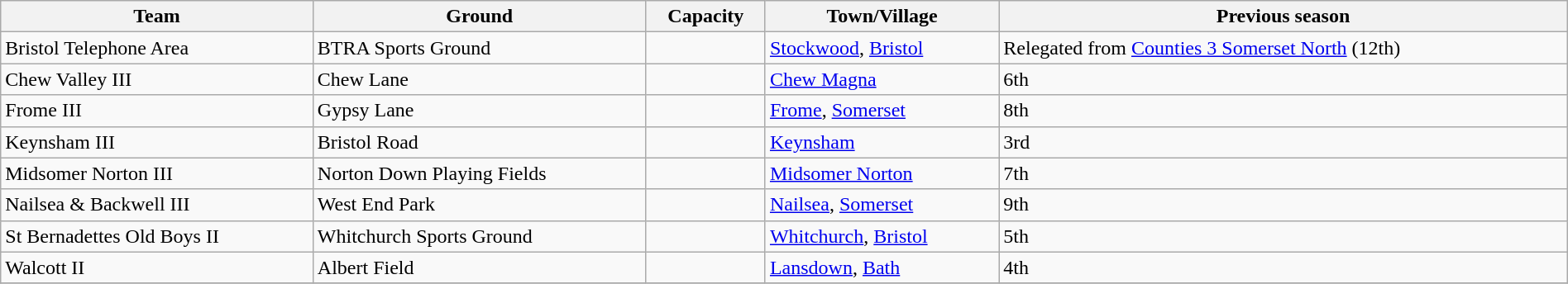<table class="wikitable sortable" width=100%>
<tr>
<th>Team</th>
<th>Ground</th>
<th>Capacity</th>
<th>Town/Village</th>
<th>Previous season</th>
</tr>
<tr>
<td>Bristol Telephone Area</td>
<td>BTRA Sports Ground</td>
<td></td>
<td><a href='#'>Stockwood</a>, <a href='#'>Bristol</a></td>
<td>Relegated from <a href='#'>Counties 3 Somerset North</a> (12th)</td>
</tr>
<tr>
<td>Chew Valley III</td>
<td>Chew Lane</td>
<td></td>
<td><a href='#'>Chew Magna</a></td>
<td>6th</td>
</tr>
<tr>
<td>Frome III</td>
<td>Gypsy Lane</td>
<td></td>
<td><a href='#'>Frome</a>, <a href='#'>Somerset</a></td>
<td>8th</td>
</tr>
<tr>
<td>Keynsham III</td>
<td>Bristol Road</td>
<td></td>
<td><a href='#'>Keynsham</a></td>
<td>3rd</td>
</tr>
<tr>
<td>Midsomer Norton III</td>
<td>Norton Down Playing Fields</td>
<td></td>
<td><a href='#'>Midsomer Norton</a></td>
<td>7th</td>
</tr>
<tr>
<td>Nailsea & Backwell III</td>
<td>West End Park</td>
<td></td>
<td><a href='#'>Nailsea</a>, <a href='#'>Somerset</a></td>
<td>9th</td>
</tr>
<tr>
<td>St Bernadettes Old Boys II</td>
<td>Whitchurch Sports Ground</td>
<td></td>
<td><a href='#'>Whitchurch</a>, <a href='#'>Bristol</a></td>
<td>5th</td>
</tr>
<tr>
<td>Walcott II</td>
<td>Albert Field</td>
<td></td>
<td><a href='#'>Lansdown</a>, <a href='#'>Bath</a></td>
<td>4th</td>
</tr>
<tr>
</tr>
</table>
